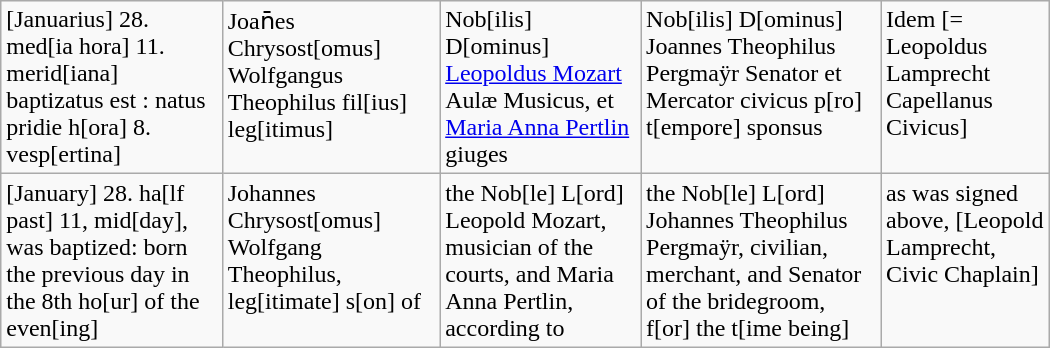<table class="wikitable" style="width: 700px; margin-left: auto; margin-right: auto;">
<tr>
<td valign=top>[Januarius] 28. med[ia hora] 11. merid[iana] baptizatus est : natus pridie h[ora] 8. vesp[ertina]</td>
<td valign=top>Joan̄es Chrysost[omus] Wolfgangus Theophilus fil[ius] leg[itimus]</td>
<td valign=top>Nob[ilis] D[ominus] <a href='#'>Leopoldus Mozart</a> Aulæ Musicus, et <a href='#'>Maria Anna Pertlin</a> giuges</td>
<td valign=top>Nob[ilis] D[ominus] Joannes Theophilus Pergmaÿr Senator et Mercator civicus p[ro] t[empore] sponsus</td>
<td valign=top>Idem [= Leopoldus Lamprecht Capellanus Civicus]</td>
</tr>
<tr>
<td valign=top>[January] 28. ha[lf past] 11, mid[day], was baptized: born the previous day in the 8th ho[ur] of the even[ing]</td>
<td valign=top>Johannes Chrysost[omus] Wolfgang Theophilus, leg[itimate] s[on] of</td>
<td valign=top>the Nob[le] L[ord] Leopold Mozart, musician of the courts, and Maria Anna Pertlin, according to</td>
<td valign=top>the Nob[le] L[ord] Johannes Theophilus Pergmaÿr, civilian, merchant, and Senator of the bridegroom, f[or] the t[ime being]</td>
<td valign=top>as was signed above, [Leopold Lamprecht, Civic Chaplain]</td>
</tr>
</table>
